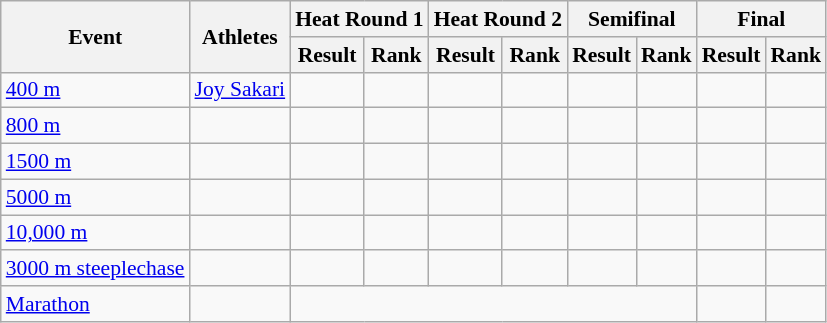<table class="wikitable" border="1" style="font-size:90%">
<tr>
<th rowspan="2">Event</th>
<th rowspan="2">Athletes</th>
<th colspan="2">Heat Round 1</th>
<th colspan="2">Heat Round 2</th>
<th colspan="2">Semifinal</th>
<th colspan="2">Final</th>
</tr>
<tr>
<th>Result</th>
<th>Rank</th>
<th>Result</th>
<th>Rank</th>
<th>Result</th>
<th>Rank</th>
<th>Result</th>
<th>Rank</th>
</tr>
<tr>
<td><a href='#'>400 m</a></td>
<td><a href='#'>Joy Sakari</a></td>
<td align=center></td>
<td align=center></td>
<td align=center></td>
<td align=center></td>
<td align=center></td>
<td align=center></td>
<td align=center></td>
<td align=center></td>
</tr>
<tr>
<td><a href='#'>800 m</a></td>
<td></td>
<td align=center></td>
<td align=center></td>
<td align=center></td>
<td align=center></td>
<td align=center></td>
<td align=center></td>
<td align=center></td>
<td align=center></td>
</tr>
<tr>
<td><a href='#'>1500 m</a></td>
<td></td>
<td align=center></td>
<td align=center></td>
<td align=center></td>
<td align=center></td>
<td align=center></td>
<td align=center></td>
<td align=center></td>
<td align=center></td>
</tr>
<tr>
<td><a href='#'>5000 m</a></td>
<td></td>
<td align=center></td>
<td align=center></td>
<td align=center></td>
<td align=center></td>
<td align=center></td>
<td align=center></td>
<td align=center></td>
<td align=center></td>
</tr>
<tr>
<td><a href='#'>10,000 m</a></td>
<td></td>
<td align=center></td>
<td align=center></td>
<td align=center></td>
<td align=center></td>
<td align=center></td>
<td align=center></td>
<td align=center></td>
<td align=center></td>
</tr>
<tr>
<td><a href='#'>3000 m steeplechase</a></td>
<td></td>
<td align=center></td>
<td align=center></td>
<td align=center></td>
<td align=center></td>
<td align=center></td>
<td align=center></td>
<td align=center></td>
<td align=center></td>
</tr>
<tr>
<td><a href='#'>Marathon</a></td>
<td></td>
<td align=center colspan="6"></td>
<td align=center></td>
<td align=center></td>
</tr>
</table>
